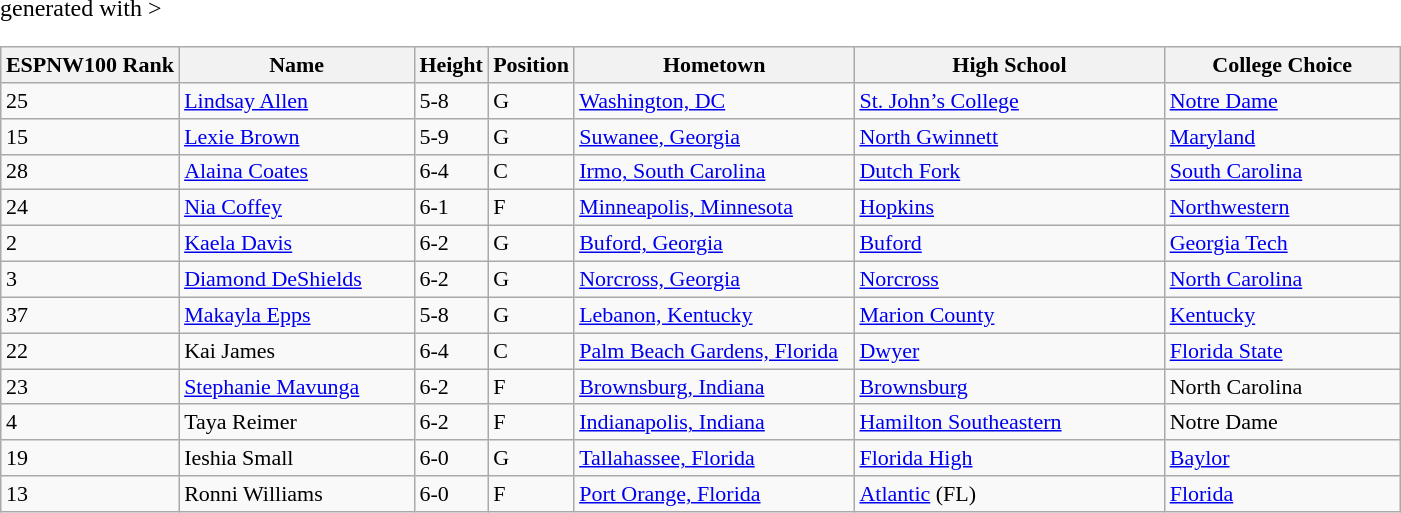<table class="wikitable sortable" <hiddentext>generated with >
<tr style="font-size:11pt"  valign="bottom">
<th>ESPNW100 Rank</th>
<th width="150" height="15">Name</th>
<th width="36">Height</th>
<th width="44">Position</th>
<th width="180">Hometown</th>
<th width="200">High School</th>
<th width="150">College Choice</th>
</tr>
<tr style="font-size:11pt"  valign="bottom">
<td>25</td>
<td height="15"><a href='#'>Lindsay Allen</a></td>
<td>5-8</td>
<td>G</td>
<td><a href='#'>Washington, DC</a></td>
<td><a href='#'>St. John’s College</a></td>
<td><a href='#'>Notre Dame</a></td>
</tr>
<tr style="font-size:11pt"  valign="bottom">
<td>15</td>
<td height="15"><a href='#'>Lexie Brown</a></td>
<td>5-9</td>
<td>G</td>
<td><a href='#'>Suwanee, Georgia</a></td>
<td><a href='#'>North Gwinnett</a></td>
<td><a href='#'>Maryland</a></td>
</tr>
<tr style="font-size:11pt"  valign="bottom">
<td>28</td>
<td height="15"><a href='#'>Alaina Coates</a></td>
<td>6-4</td>
<td>C</td>
<td><a href='#'>Irmo, South Carolina</a></td>
<td><a href='#'>Dutch Fork</a></td>
<td><a href='#'>South Carolina</a></td>
</tr>
<tr style="font-size:11pt"  valign="bottom">
<td>24</td>
<td height="15"><a href='#'>Nia Coffey</a></td>
<td>6-1</td>
<td>F</td>
<td><a href='#'>Minneapolis, Minnesota</a></td>
<td><a href='#'>Hopkins</a></td>
<td><a href='#'>Northwestern</a></td>
</tr>
<tr style="font-size:11pt"  valign="bottom">
<td>2</td>
<td height="15"><a href='#'>Kaela Davis</a></td>
<td>6-2</td>
<td>G</td>
<td><a href='#'>Buford, Georgia</a></td>
<td><a href='#'>Buford</a></td>
<td><a href='#'>Georgia Tech</a></td>
</tr>
<tr style="font-size:11pt"  valign="bottom">
<td>3</td>
<td height="15"><a href='#'>Diamond DeShields</a></td>
<td>6-2</td>
<td>G</td>
<td><a href='#'>Norcross, Georgia</a></td>
<td><a href='#'>Norcross</a></td>
<td><a href='#'>North Carolina</a></td>
</tr>
<tr style="font-size:11pt"  valign="bottom">
<td>37</td>
<td height="15"><a href='#'>Makayla Epps</a></td>
<td>5-8</td>
<td>G</td>
<td><a href='#'>Lebanon, Kentucky</a></td>
<td><a href='#'>Marion County</a></td>
<td><a href='#'>Kentucky</a></td>
</tr>
<tr style="font-size:11pt"  valign="bottom">
<td>22</td>
<td height="15">Kai James</td>
<td>6-4</td>
<td>C</td>
<td><a href='#'>Palm Beach Gardens, Florida</a></td>
<td><a href='#'>Dwyer</a></td>
<td><a href='#'>Florida State</a></td>
</tr>
<tr style="font-size:11pt"  valign="bottom">
<td>23</td>
<td height="15"><a href='#'>Stephanie Mavunga</a></td>
<td>6-2</td>
<td>F</td>
<td><a href='#'>Brownsburg, Indiana</a></td>
<td><a href='#'>Brownsburg</a></td>
<td>North Carolina</td>
</tr>
<tr style="font-size:11pt"  valign="bottom">
<td>4</td>
<td height="15">Taya Reimer</td>
<td>6-2</td>
<td>F</td>
<td><a href='#'>Indianapolis, Indiana</a></td>
<td><a href='#'>Hamilton Southeastern</a></td>
<td>Notre Dame</td>
</tr>
<tr style="font-size:11pt"  valign="bottom">
<td>19</td>
<td height="15">Ieshia Small</td>
<td>6-0</td>
<td>G</td>
<td><a href='#'>Tallahassee, Florida</a></td>
<td><a href='#'>Florida High</a></td>
<td><a href='#'>Baylor</a></td>
</tr>
<tr style="font-size:11pt"  valign="bottom">
<td>13</td>
<td height="15">Ronni Williams</td>
<td>6-0</td>
<td>F</td>
<td><a href='#'>Port Orange, Florida</a></td>
<td><a href='#'>Atlantic</a> (FL)</td>
<td><a href='#'>Florida</a></td>
</tr>
</table>
